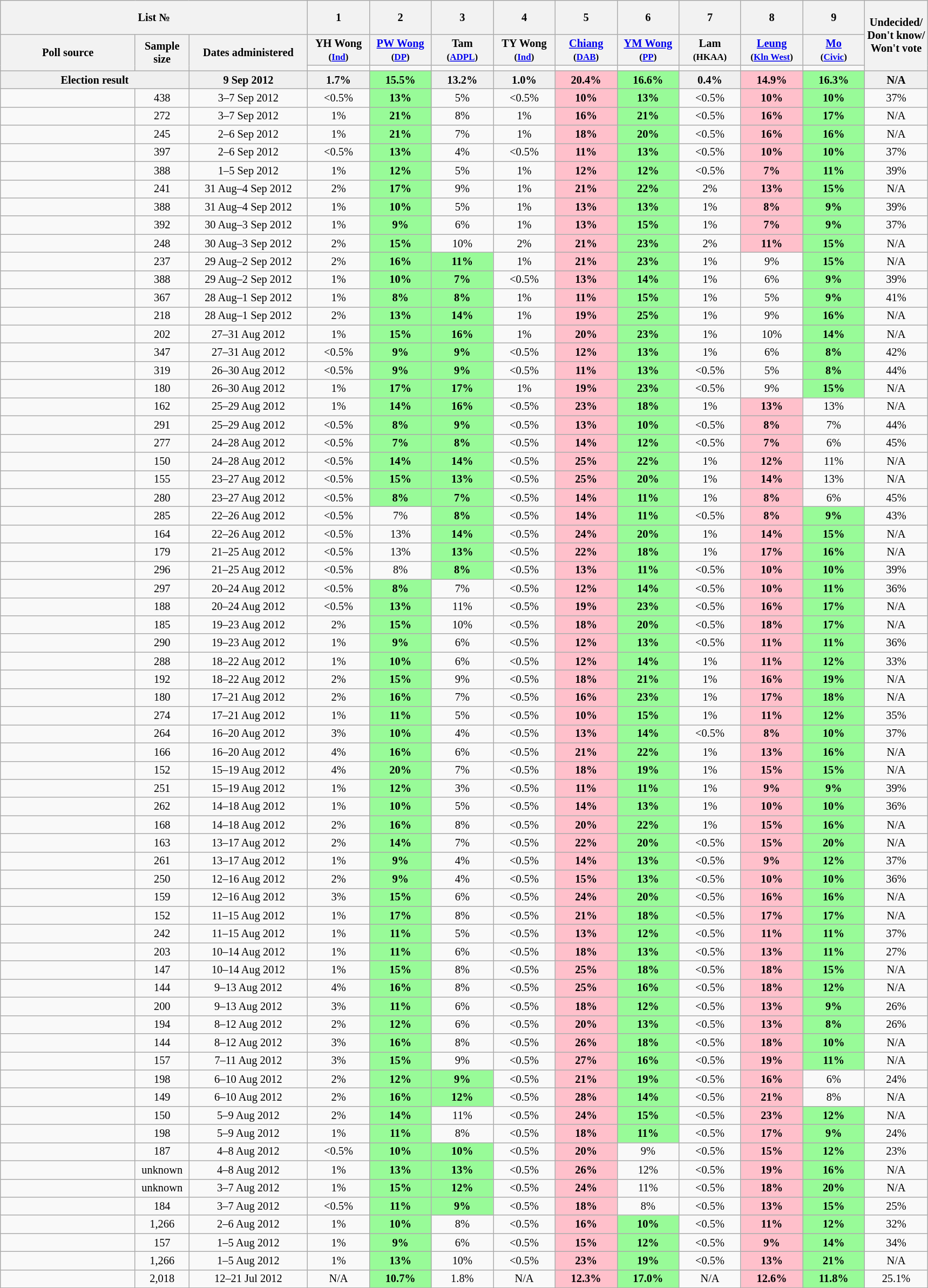<table class="wikitable collapsible" style="text-align:center; font-size:85%; line-height:16px; margin-bottom:0">
<tr style="height:42px; background:#e9e9e9;">
<th colspan=3>List №</th>
<th>1</th>
<th>2</th>
<th>3</th>
<th>4</th>
<th>5</th>
<th>6</th>
<th>7</th>
<th>8</th>
<th>9</th>
<th rowspan=3>Undecided/<br>Don't know/<br>Won't vote</th>
</tr>
<tr>
<th width=160px rowspan=2>Poll source</th>
<th width=60px rowspan=2>Sample<br>size</th>
<th width=140px rowspan=2>Dates administered</th>
<th width=70>YH Wong <br><small>(<a href='#'>Ind</a>)</small></th>
<th width=70><a href='#'>PW Wong</a> <br><small>(<a href='#'>DP</a>)</small></th>
<th width=70>Tam <br><small>(<a href='#'>ADPL</a>)</small></th>
<th width=70>TY Wong <br><small>(<a href='#'>Ind</a>)</small></th>
<th width=70><a href='#'>Chiang</a> <br><small>(<a href='#'>DAB</a>)</small></th>
<th width=70><a href='#'>YM Wong</a> <br><small>(<a href='#'>PP</a>)</small></th>
<th width=70>Lam <br><small>(HKAA)</small></th>
<th width=70><a href='#'>Leung</a> <br><small>(<a href='#'>Kln West</a>)</small></th>
<th width=70><a href='#'>Mo</a> <br><small>(<a href='#'>Civic</a>)</small></th>
</tr>
<tr>
<td></td>
<td></td>
<td></td>
<td></td>
<td></td>
<td></td>
<td></td>
<td></td>
<td></td>
</tr>
<tr style="background:#EFEFEF; font-weight:bold;">
<td colspan=2><strong>Election result</strong></td>
<td><strong>9 Sep 2012</strong></td>
<td>1.7%</td>
<td style="background:PaleGreen;"><strong>15.5%</strong></td>
<td>13.2%</td>
<td>1.0%</td>
<td style="background:Pink;"><strong>20.4%</strong></td>
<td style="background:PaleGreen;"><strong>16.6%</strong></td>
<td>0.4%</td>
<td style="background:Pink;"><strong>14.9%</strong></td>
<td style="background:PaleGreen;"><strong>16.3%</strong></td>
<td>N/A</td>
</tr>
<tr>
<td></td>
<td>438</td>
<td>3–7 Sep 2012</td>
<td><0.5%</td>
<td style="background:PaleGreen;"><strong>13%</strong></td>
<td>5%</td>
<td><0.5%</td>
<td style="background:Pink;"><strong>10%</strong></td>
<td style="background:PaleGreen;"><strong>13%</strong></td>
<td><0.5%</td>
<td style="background:Pink;"><strong>10%</strong></td>
<td style="background:PaleGreen;"><strong>10%</strong></td>
<td>37%</td>
</tr>
<tr>
<td></td>
<td>272</td>
<td>3–7 Sep 2012</td>
<td>1%</td>
<td style="background:PaleGreen;"><strong>21%</strong></td>
<td>8%</td>
<td>1%</td>
<td style="background:Pink;"><strong>16%</strong></td>
<td style="background:PaleGreen;"><strong>21%</strong></td>
<td><0.5%</td>
<td style="background:Pink;"><strong>16%</strong></td>
<td style="background:PaleGreen;"><strong>17%</strong></td>
<td>N/A</td>
</tr>
<tr>
<td></td>
<td>245</td>
<td>2–6 Sep 2012</td>
<td>1%</td>
<td style="background:PaleGreen;"><strong>21%</strong></td>
<td>7%</td>
<td>1%</td>
<td style="background:Pink;"><strong>18%</strong></td>
<td style="background:PaleGreen;"><strong>20%</strong></td>
<td><0.5%</td>
<td style="background:Pink;"><strong>16%</strong></td>
<td style="background:PaleGreen;"><strong>16%</strong></td>
<td>N/A</td>
</tr>
<tr>
<td></td>
<td>397</td>
<td>2–6 Sep 2012</td>
<td><0.5%</td>
<td style="background:PaleGreen;"><strong>13%</strong></td>
<td>4%</td>
<td><0.5%</td>
<td style="background:Pink;"><strong>11%</strong></td>
<td style="background:PaleGreen;"><strong>13%</strong></td>
<td><0.5%</td>
<td style="background:Pink;"><strong>10%</strong></td>
<td style="background:PaleGreen;"><strong>10%</strong></td>
<td>37%</td>
</tr>
<tr>
<td></td>
<td>388</td>
<td>1–5 Sep 2012</td>
<td>1%</td>
<td style="background:PaleGreen;"><strong>12%</strong></td>
<td>5%</td>
<td>1%</td>
<td style="background:Pink;"><strong>12%</strong></td>
<td style="background:PaleGreen;"><strong>12%</strong></td>
<td><0.5%</td>
<td style="background:Pink;"><strong>7%</strong></td>
<td style="background:PaleGreen;"><strong>11%</strong></td>
<td>39%</td>
</tr>
<tr>
<td></td>
<td>241</td>
<td>31 Aug–4 Sep 2012</td>
<td>2%</td>
<td style="background:PaleGreen;"><strong>17%</strong></td>
<td>9%</td>
<td>1%</td>
<td style="background:Pink;"><strong>21%</strong></td>
<td style="background:PaleGreen;"><strong>22%</strong></td>
<td>2%</td>
<td style="background:Pink;"><strong>13%</strong></td>
<td style="background:PaleGreen;"><strong>15%</strong></td>
<td>N/A</td>
</tr>
<tr>
<td></td>
<td>388</td>
<td>31 Aug–4 Sep 2012</td>
<td>1%</td>
<td style="background:PaleGreen;"><strong>10%</strong></td>
<td>5%</td>
<td>1%</td>
<td style="background:Pink;"><strong>13%</strong></td>
<td style="background:PaleGreen;"><strong>13%</strong></td>
<td>1%</td>
<td style="background:Pink;"><strong>8%</strong></td>
<td style="background:PaleGreen;"><strong>9%</strong></td>
<td>39%</td>
</tr>
<tr>
<td></td>
<td>392</td>
<td>30 Aug–3 Sep 2012</td>
<td>1%</td>
<td style="background:PaleGreen;"><strong>9%</strong></td>
<td>6%</td>
<td>1%</td>
<td style="background:Pink;"><strong>13%</strong></td>
<td style="background:PaleGreen;"><strong>15%</strong></td>
<td>1%</td>
<td style="background:Pink;"><strong>7%</strong></td>
<td style="background:PaleGreen;"><strong>9%</strong></td>
<td>37%</td>
</tr>
<tr>
<td></td>
<td>248</td>
<td>30 Aug–3 Sep 2012</td>
<td>2%</td>
<td style="background:PaleGreen;"><strong>15%</strong></td>
<td>10%</td>
<td>2%</td>
<td style="background:Pink;"><strong>21%</strong></td>
<td style="background:PaleGreen;"><strong>23%</strong></td>
<td>2%</td>
<td style="background:Pink;"><strong>11%</strong></td>
<td style="background:PaleGreen;"><strong>15%</strong></td>
<td>N/A</td>
</tr>
<tr>
<td></td>
<td>237</td>
<td>29 Aug–2 Sep 2012</td>
<td>2%</td>
<td style="background:PaleGreen;"><strong>16%</strong></td>
<td style="background:PaleGreen;"><strong>11%</strong></td>
<td>1%</td>
<td style="background:Pink;"><strong>21%</strong></td>
<td style="background:PaleGreen;"><strong>23%</strong></td>
<td>1%</td>
<td>9%</td>
<td style="background:PaleGreen;"><strong>15%</strong></td>
<td>N/A</td>
</tr>
<tr>
<td></td>
<td>388</td>
<td>29 Aug–2 Sep 2012</td>
<td>1%</td>
<td style="background:PaleGreen;"><strong>10%</strong></td>
<td style="background:PaleGreen;"><strong>7%</strong></td>
<td><0.5%</td>
<td style="background:Pink;"><strong>13%</strong></td>
<td style="background:PaleGreen;"><strong>14%</strong></td>
<td>1%</td>
<td>6%</td>
<td style="background:PaleGreen;"><strong>9%</strong></td>
<td>39%</td>
</tr>
<tr>
<td></td>
<td>367</td>
<td>28 Aug–1 Sep 2012</td>
<td>1%</td>
<td style="background:PaleGreen;"><strong>8%</strong></td>
<td style="background:PaleGreen;"><strong>8%</strong></td>
<td>1%</td>
<td style="background:Pink;"><strong>11%</strong></td>
<td style="background:PaleGreen;"><strong>15%</strong></td>
<td>1%</td>
<td>5%</td>
<td style="background:PaleGreen;"><strong>9%</strong></td>
<td>41%</td>
</tr>
<tr>
<td></td>
<td>218</td>
<td>28 Aug–1 Sep 2012</td>
<td>2%</td>
<td style="background:PaleGreen;"><strong>13%</strong></td>
<td style="background:PaleGreen;"><strong>14%</strong></td>
<td>1%</td>
<td style="background:Pink;"><strong>19%</strong></td>
<td style="background:PaleGreen;"><strong>25%</strong></td>
<td>1%</td>
<td>9%</td>
<td style="background:PaleGreen;"><strong>16%</strong></td>
<td>N/A</td>
</tr>
<tr>
<td></td>
<td>202</td>
<td>27–31 Aug 2012</td>
<td>1%</td>
<td style="background:PaleGreen;"><strong>15%</strong></td>
<td style="background:PaleGreen;"><strong>16%</strong></td>
<td>1%</td>
<td style="background:Pink;"><strong>20%</strong></td>
<td style="background:PaleGreen;"><strong>23%</strong></td>
<td>1%</td>
<td>10%</td>
<td style="background:PaleGreen;"><strong>14%</strong></td>
<td>N/A</td>
</tr>
<tr>
<td></td>
<td>347</td>
<td>27–31 Aug 2012</td>
<td><0.5%</td>
<td style="background:PaleGreen;"><strong>9%</strong></td>
<td style="background:PaleGreen;"><strong>9%</strong></td>
<td><0.5%</td>
<td style="background:Pink;"><strong>12%</strong></td>
<td style="background:PaleGreen;"><strong>13%</strong></td>
<td>1%</td>
<td>6%</td>
<td style="background:PaleGreen;"><strong>8%</strong></td>
<td>42%</td>
</tr>
<tr>
<td></td>
<td>319</td>
<td>26–30 Aug 2012</td>
<td><0.5%</td>
<td style="background:PaleGreen;"><strong>9%</strong></td>
<td style="background:PaleGreen;"><strong>9%</strong></td>
<td><0.5%</td>
<td style="background:Pink;"><strong>11%</strong></td>
<td style="background:PaleGreen;"><strong>13%</strong></td>
<td><0.5%</td>
<td>5%</td>
<td style="background:PaleGreen;"><strong>8%</strong></td>
<td>44%</td>
</tr>
<tr>
<td></td>
<td>180</td>
<td>26–30 Aug 2012</td>
<td>1%</td>
<td style="background:PaleGreen;"><strong>17%</strong></td>
<td style="background:PaleGreen;"><strong>17%</strong></td>
<td>1%</td>
<td style="background:Pink;"><strong>19%</strong></td>
<td style="background:PaleGreen;"><strong>23%</strong></td>
<td><0.5%</td>
<td>9%</td>
<td style="background:PaleGreen;"><strong>15%</strong></td>
<td>N/A</td>
</tr>
<tr>
<td></td>
<td>162</td>
<td>25–29 Aug 2012</td>
<td>1%</td>
<td style="background:PaleGreen;"><strong>14%</strong></td>
<td style="background:PaleGreen;"><strong>16%</strong></td>
<td><0.5%</td>
<td style="background:Pink;"><strong>23%</strong></td>
<td style="background:PaleGreen;"><strong>18%</strong></td>
<td>1%</td>
<td style="background:Pink;"><strong>13%</strong></td>
<td>13%</td>
<td>N/A</td>
</tr>
<tr>
<td></td>
<td>291</td>
<td>25–29 Aug 2012</td>
<td><0.5%</td>
<td style="background:PaleGreen;"><strong>8%</strong></td>
<td style="background:PaleGreen;"><strong>9%</strong></td>
<td><0.5%</td>
<td style="background:Pink;"><strong>13%</strong></td>
<td style="background:PaleGreen;"><strong>10%</strong></td>
<td><0.5%</td>
<td style="background:Pink;"><strong>8%</strong></td>
<td>7%</td>
<td>44%</td>
</tr>
<tr>
<td></td>
<td>277</td>
<td>24–28 Aug 2012</td>
<td><0.5%</td>
<td style="background:PaleGreen;"><strong>7%</strong></td>
<td style="background:PaleGreen;"><strong>8%</strong></td>
<td><0.5%</td>
<td style="background:Pink;"><strong>14%</strong></td>
<td style="background:PaleGreen;"><strong>12%</strong></td>
<td><0.5%</td>
<td style="background:Pink;"><strong>7%</strong></td>
<td>6%</td>
<td>45%</td>
</tr>
<tr>
<td></td>
<td>150</td>
<td>24–28 Aug 2012</td>
<td><0.5%</td>
<td style="background:PaleGreen;"><strong>14%</strong></td>
<td style="background:PaleGreen;"><strong>14%</strong></td>
<td><0.5%</td>
<td style="background:Pink;"><strong>25%</strong></td>
<td style="background:PaleGreen;"><strong>22%</strong></td>
<td>1%</td>
<td style="background:Pink;"><strong>12%</strong></td>
<td>11%</td>
<td>N/A</td>
</tr>
<tr>
<td></td>
<td>155</td>
<td>23–27 Aug 2012</td>
<td><0.5%</td>
<td style="background:PaleGreen;"><strong>15%</strong></td>
<td style="background:PaleGreen;"><strong>13%</strong></td>
<td><0.5%</td>
<td style="background:Pink;"><strong>25%</strong></td>
<td style="background:PaleGreen;"><strong>20%</strong></td>
<td>1%</td>
<td style="background:Pink;"><strong>14%</strong></td>
<td>13%</td>
<td>N/A</td>
</tr>
<tr>
<td></td>
<td>280</td>
<td>23–27 Aug 2012</td>
<td><0.5%</td>
<td style="background:PaleGreen;"><strong>8%</strong></td>
<td style="background:PaleGreen;"><strong>7%</strong></td>
<td><0.5%</td>
<td style="background:Pink;"><strong>14%</strong></td>
<td style="background:PaleGreen;"><strong>11%</strong></td>
<td>1%</td>
<td style="background:Pink;"><strong>8%</strong></td>
<td>6%</td>
<td>45%</td>
</tr>
<tr>
<td></td>
<td>285</td>
<td>22–26 Aug 2012</td>
<td><0.5%</td>
<td>7%</td>
<td style="background:PaleGreen;"><strong>8%</strong></td>
<td><0.5%</td>
<td style="background:Pink;"><strong>14%</strong></td>
<td style="background:PaleGreen;"><strong>11%</strong></td>
<td><0.5%</td>
<td style="background:Pink;"><strong>8%</strong></td>
<td style="background:PaleGreen;"><strong>9%</strong></td>
<td>43%</td>
</tr>
<tr>
<td></td>
<td>164</td>
<td>22–26 Aug 2012</td>
<td><0.5%</td>
<td>13%</td>
<td style="background:PaleGreen;"><strong>14%</strong></td>
<td><0.5%</td>
<td style="background:Pink;"><strong>24%</strong></td>
<td style="background:PaleGreen;"><strong>20%</strong></td>
<td>1%</td>
<td style="background:Pink;"><strong>14%</strong></td>
<td style="background:PaleGreen;"><strong>15%</strong></td>
<td>N/A</td>
</tr>
<tr>
<td></td>
<td>179</td>
<td>21–25 Aug 2012</td>
<td><0.5%</td>
<td>13%</td>
<td style="background:PaleGreen;"><strong>13%</strong></td>
<td><0.5%</td>
<td style="background:Pink;"><strong>22%</strong></td>
<td style="background:PaleGreen;"><strong>18%</strong></td>
<td>1%</td>
<td style="background:Pink;"><strong>17%</strong></td>
<td style="background:PaleGreen;"><strong>16%</strong></td>
<td>N/A</td>
</tr>
<tr>
<td></td>
<td>296</td>
<td>21–25 Aug 2012</td>
<td><0.5%</td>
<td>8%</td>
<td style="background:PaleGreen;"><strong>8%</strong></td>
<td><0.5%</td>
<td style="background:Pink;"><strong>13%</strong></td>
<td style="background:PaleGreen;"><strong>11%</strong></td>
<td><0.5%</td>
<td style="background:Pink;"><strong>10%</strong></td>
<td style="background:PaleGreen;"><strong>10%</strong></td>
<td>39%</td>
</tr>
<tr>
<td></td>
<td>297</td>
<td>20–24 Aug 2012</td>
<td><0.5%</td>
<td style="background:PaleGreen;"><strong>8%</strong></td>
<td>7%</td>
<td><0.5%</td>
<td style="background:Pink;"><strong>12%</strong></td>
<td style="background:PaleGreen;"><strong>14%</strong></td>
<td><0.5%</td>
<td style="background:Pink;"><strong>10%</strong></td>
<td style="background:PaleGreen;"><strong>11%</strong></td>
<td>36%</td>
</tr>
<tr>
<td></td>
<td>188</td>
<td>20–24 Aug 2012</td>
<td><0.5%</td>
<td style="background:PaleGreen;"><strong>13%</strong></td>
<td>11%</td>
<td><0.5%</td>
<td style="background:Pink;"><strong>19%</strong></td>
<td style="background:PaleGreen;"><strong>23%</strong></td>
<td><0.5%</td>
<td style="background:Pink;"><strong>16%</strong></td>
<td style="background:PaleGreen;"><strong>17%</strong></td>
<td>N/A</td>
</tr>
<tr>
<td></td>
<td>185</td>
<td>19–23 Aug 2012</td>
<td>2%</td>
<td style="background:PaleGreen;"><strong>15%</strong></td>
<td>10%</td>
<td><0.5%</td>
<td style="background:Pink;"><strong>18%</strong></td>
<td style="background:PaleGreen;"><strong>20%</strong></td>
<td><0.5%</td>
<td style="background:Pink;"><strong>18%</strong></td>
<td style="background:PaleGreen;"><strong>17%</strong></td>
<td>N/A</td>
</tr>
<tr>
<td></td>
<td>290</td>
<td>19–23 Aug 2012</td>
<td>1%</td>
<td style="background:PaleGreen;"><strong>9%</strong></td>
<td>6%</td>
<td><0.5%</td>
<td style="background:Pink;"><strong>12%</strong></td>
<td style="background:PaleGreen;"><strong>13%</strong></td>
<td><0.5%</td>
<td style="background:Pink;"><strong>11%</strong></td>
<td style="background:PaleGreen;"><strong>11%</strong></td>
<td>36%</td>
</tr>
<tr>
<td></td>
<td>288</td>
<td>18–22 Aug 2012</td>
<td>1%</td>
<td style="background:PaleGreen;"><strong>10%</strong></td>
<td>6%</td>
<td><0.5%</td>
<td style="background:Pink;"><strong>12%</strong></td>
<td style="background:PaleGreen;"><strong>14%</strong></td>
<td>1%</td>
<td style="background:Pink;"><strong>11%</strong></td>
<td style="background:PaleGreen;"><strong>12%</strong></td>
<td>33%</td>
</tr>
<tr>
<td></td>
<td>192</td>
<td>18–22 Aug 2012</td>
<td>2%</td>
<td style="background:PaleGreen;"><strong>15%</strong></td>
<td>9%</td>
<td><0.5%</td>
<td style="background:Pink;"><strong>18%</strong></td>
<td style="background:PaleGreen;"><strong>21%</strong></td>
<td>1%</td>
<td style="background:Pink;"><strong>16%</strong></td>
<td style="background:PaleGreen;"><strong>19%</strong></td>
<td>N/A</td>
</tr>
<tr>
<td></td>
<td>180</td>
<td>17–21 Aug 2012</td>
<td>2%</td>
<td style="background:PaleGreen;"><strong>16%</strong></td>
<td>7%</td>
<td><0.5%</td>
<td style="background:Pink;"><strong>16%</strong></td>
<td style="background:PaleGreen;"><strong>23%</strong></td>
<td>1%</td>
<td style="background:Pink;"><strong>17%</strong></td>
<td style="background:PaleGreen;"><strong>18%</strong></td>
<td>N/A</td>
</tr>
<tr>
<td></td>
<td>274</td>
<td>17–21 Aug 2012</td>
<td>1%</td>
<td style="background:PaleGreen;"><strong>11%</strong></td>
<td>5%</td>
<td><0.5%</td>
<td style="background:Pink;"><strong>10%</strong></td>
<td style="background:PaleGreen;"><strong>15%</strong></td>
<td>1%</td>
<td style="background:Pink;"><strong>11%</strong></td>
<td style="background:PaleGreen;"><strong>12%</strong></td>
<td>35%</td>
</tr>
<tr>
<td></td>
<td>264</td>
<td>16–20 Aug 2012</td>
<td>3%</td>
<td style="background:PaleGreen;"><strong>10%</strong></td>
<td>4%</td>
<td><0.5%</td>
<td style="background:Pink;"><strong>13%</strong></td>
<td style="background:PaleGreen;"><strong>14%</strong></td>
<td><0.5%</td>
<td style="background:Pink;"><strong>8%</strong></td>
<td style="background:PaleGreen;"><strong>10%</strong></td>
<td>37%</td>
</tr>
<tr>
<td></td>
<td>166</td>
<td>16–20 Aug 2012</td>
<td>4%</td>
<td style="background:PaleGreen;"><strong>16%</strong></td>
<td>6%</td>
<td><0.5%</td>
<td style="background:Pink;"><strong>21%</strong></td>
<td style="background:PaleGreen;"><strong>22%</strong></td>
<td>1%</td>
<td style="background:Pink;"><strong>13%</strong></td>
<td style="background:PaleGreen;"><strong>16%</strong></td>
<td>N/A</td>
</tr>
<tr>
<td></td>
<td>152</td>
<td>15–19 Aug 2012</td>
<td>4%</td>
<td style="background:PaleGreen;"><strong>20%</strong></td>
<td>7%</td>
<td><0.5%</td>
<td style="background:Pink;"><strong>18%</strong></td>
<td style="background:PaleGreen;"><strong>19%</strong></td>
<td>1%</td>
<td style="background:Pink;"><strong>15%</strong></td>
<td style="background:PaleGreen;"><strong>15%</strong></td>
<td>N/A</td>
</tr>
<tr>
<td></td>
<td>251</td>
<td>15–19 Aug 2012</td>
<td>1%</td>
<td style="background:PaleGreen;"><strong>12%</strong></td>
<td>3%</td>
<td><0.5%</td>
<td style="background:Pink;"><strong>11%</strong></td>
<td style="background:PaleGreen;"><strong>11%</strong></td>
<td>1%</td>
<td style="background:Pink;"><strong>9%</strong></td>
<td style="background:PaleGreen;"><strong>9%</strong></td>
<td>39%</td>
</tr>
<tr>
<td></td>
<td>262</td>
<td>14–18 Aug 2012</td>
<td>1%</td>
<td style="background:PaleGreen;"><strong>10%</strong></td>
<td>5%</td>
<td><0.5%</td>
<td style="background:Pink;"><strong>14%</strong></td>
<td style="background:PaleGreen;"><strong>13%</strong></td>
<td>1%</td>
<td style="background:Pink;"><strong>10%</strong></td>
<td style="background:PaleGreen;"><strong>10%</strong></td>
<td>36%</td>
</tr>
<tr>
<td></td>
<td>168</td>
<td>14–18 Aug 2012</td>
<td>2%</td>
<td style="background:PaleGreen;"><strong>16%</strong></td>
<td>8%</td>
<td><0.5%</td>
<td style="background:Pink;"><strong>20%</strong></td>
<td style="background:PaleGreen;"><strong>22%</strong></td>
<td>1%</td>
<td style="background:Pink;"><strong>15%</strong></td>
<td style="background:PaleGreen;"><strong>16%</strong></td>
<td>N/A</td>
</tr>
<tr>
<td></td>
<td>163</td>
<td>13–17 Aug 2012</td>
<td>2%</td>
<td style="background:PaleGreen;"><strong>14%</strong></td>
<td>7%</td>
<td><0.5%</td>
<td style="background:Pink;"><strong>22%</strong></td>
<td style="background:PaleGreen;"><strong>20%</strong></td>
<td><0.5%</td>
<td style="background:Pink;"><strong>15%</strong></td>
<td style="background:PaleGreen;"><strong>20%</strong></td>
<td>N/A</td>
</tr>
<tr>
<td></td>
<td>261</td>
<td>13–17 Aug 2012</td>
<td>1%</td>
<td style="background:PaleGreen;"><strong>9%</strong></td>
<td>4%</td>
<td><0.5%</td>
<td style="background:Pink;"><strong>14%</strong></td>
<td style="background:PaleGreen;"><strong>13%</strong></td>
<td><0.5%</td>
<td style="background:Pink;"><strong>9%</strong></td>
<td style="background:PaleGreen;"><strong>12%</strong></td>
<td>37%</td>
</tr>
<tr>
<td></td>
<td>250</td>
<td>12–16 Aug 2012</td>
<td>2%</td>
<td style="background:PaleGreen;"><strong>9%</strong></td>
<td>4%</td>
<td><0.5%</td>
<td style="background:Pink;"><strong>15%</strong></td>
<td style="background:PaleGreen;"><strong>13%</strong></td>
<td><0.5%</td>
<td style="background:Pink;"><strong>10%</strong></td>
<td style="background:PaleGreen;"><strong>10%</strong></td>
<td>36%</td>
</tr>
<tr>
<td></td>
<td>159</td>
<td>12–16 Aug 2012</td>
<td>3%</td>
<td style="background:PaleGreen;"><strong>15%</strong></td>
<td>6%</td>
<td><0.5%</td>
<td style="background:Pink;"><strong>24%</strong></td>
<td style="background:PaleGreen;"><strong>20%</strong></td>
<td><0.5%</td>
<td style="background:Pink;"><strong>16%</strong></td>
<td style="background:PaleGreen;"><strong>16%</strong></td>
<td>N/A</td>
</tr>
<tr>
<td></td>
<td>152</td>
<td>11–15 Aug 2012</td>
<td>1%</td>
<td style="background:PaleGreen;"><strong>17%</strong></td>
<td>8%</td>
<td><0.5%</td>
<td style="background:Pink;"><strong>21%</strong></td>
<td style="background:PaleGreen;"><strong>18%</strong></td>
<td><0.5%</td>
<td style="background:Pink;"><strong>17%</strong></td>
<td style="background:PaleGreen;"><strong>17%</strong></td>
<td>N/A</td>
</tr>
<tr>
<td></td>
<td>242</td>
<td>11–15 Aug 2012</td>
<td>1%</td>
<td style="background:PaleGreen;"><strong>11%</strong></td>
<td>5%</td>
<td><0.5%</td>
<td style="background:Pink;"><strong>13%</strong></td>
<td style="background:PaleGreen;"><strong>12%</strong></td>
<td><0.5%</td>
<td style="background:Pink;"><strong>11%</strong></td>
<td style="background:PaleGreen;"><strong>11%</strong></td>
<td>37%</td>
</tr>
<tr>
<td></td>
<td>203</td>
<td>10–14 Aug 2012</td>
<td>1%</td>
<td style="background:PaleGreen;"><strong>11%</strong></td>
<td>6%</td>
<td><0.5%</td>
<td style="background:Pink;"><strong>18%</strong></td>
<td style="background:PaleGreen;"><strong>13%</strong></td>
<td><0.5%</td>
<td style="background:Pink;"><strong>13%</strong></td>
<td style="background:PaleGreen;"><strong>11%</strong></td>
<td>27%</td>
</tr>
<tr>
<td></td>
<td>147</td>
<td>10–14 Aug 2012</td>
<td>1%</td>
<td style="background:PaleGreen;"><strong>15%</strong></td>
<td>8%</td>
<td><0.5%</td>
<td style="background:Pink;"><strong>25%</strong></td>
<td style="background:PaleGreen;"><strong>18%</strong></td>
<td><0.5%</td>
<td style="background:Pink;"><strong>18%</strong></td>
<td style="background:PaleGreen;"><strong>15%</strong></td>
<td>N/A</td>
</tr>
<tr>
<td></td>
<td>144</td>
<td>9–13 Aug 2012</td>
<td>4%</td>
<td style="background:PaleGreen;"><strong>16%</strong></td>
<td>8%</td>
<td><0.5%</td>
<td style="background:Pink;"><strong>25%</strong></td>
<td style="background:PaleGreen;"><strong>16%</strong></td>
<td><0.5%</td>
<td style="background:Pink;"><strong>18%</strong></td>
<td style="background:PaleGreen;"><strong>12%</strong></td>
<td>N/A</td>
</tr>
<tr>
<td></td>
<td>200</td>
<td>9–13 Aug 2012</td>
<td>3%</td>
<td style="background:PaleGreen;"><strong>11%</strong></td>
<td>6%</td>
<td><0.5%</td>
<td style="background:Pink;"><strong>18%</strong></td>
<td style="background:PaleGreen;"><strong>12%</strong></td>
<td><0.5%</td>
<td style="background:Pink;"><strong>13%</strong></td>
<td style="background:PaleGreen;"><strong>9%</strong></td>
<td>26%</td>
</tr>
<tr>
<td></td>
<td>194</td>
<td>8–12 Aug 2012</td>
<td>2%</td>
<td style="background:PaleGreen;"><strong>12%</strong></td>
<td>6%</td>
<td><0.5%</td>
<td style="background:Pink;"><strong>20%</strong></td>
<td style="background:PaleGreen;"><strong>13%</strong></td>
<td><0.5%</td>
<td style="background:Pink;"><strong>13%</strong></td>
<td style="background:PaleGreen;"><strong>8%</strong></td>
<td>26%</td>
</tr>
<tr>
<td></td>
<td>144</td>
<td>8–12 Aug 2012</td>
<td>3%</td>
<td style="background:PaleGreen;"><strong>16%</strong></td>
<td>8%</td>
<td><0.5%</td>
<td style="background:Pink;"><strong>26%</strong></td>
<td style="background:PaleGreen;"><strong>18%</strong></td>
<td><0.5%</td>
<td style="background:Pink;"><strong>18%</strong></td>
<td style="background:PaleGreen;"><strong>10%</strong></td>
<td>N/A</td>
</tr>
<tr>
<td></td>
<td>157</td>
<td>7–11 Aug 2012</td>
<td>3%</td>
<td style="background:PaleGreen;"><strong>15%</strong></td>
<td>9%</td>
<td><0.5%</td>
<td style="background:Pink;"><strong>27%</strong></td>
<td style="background:PaleGreen;"><strong>16%</strong></td>
<td><0.5%</td>
<td style="background:Pink;"><strong>19%</strong></td>
<td style="background:PaleGreen;"><strong>11%</strong></td>
<td>N/A</td>
</tr>
<tr>
<td></td>
<td>198</td>
<td>6–10 Aug 2012</td>
<td>2%</td>
<td style="background:PaleGreen;"><strong>12%</strong></td>
<td style="background:PaleGreen;"><strong>9%</strong></td>
<td><0.5%</td>
<td style="background:Pink;"><strong>21%</strong></td>
<td style="background:PaleGreen;"><strong>19%</strong></td>
<td><0.5%</td>
<td style="background:Pink;"><strong>16%</strong></td>
<td>6%</td>
<td>24%</td>
</tr>
<tr>
<td></td>
<td>149</td>
<td>6–10 Aug 2012</td>
<td>2%</td>
<td style="background:PaleGreen;"><strong>16%</strong></td>
<td style="background:PaleGreen;"><strong>12%</strong></td>
<td><0.5%</td>
<td style="background:Pink;"><strong>28%</strong></td>
<td style="background:PaleGreen;"><strong>14%</strong></td>
<td><0.5%</td>
<td style="background:Pink;"><strong>21%</strong></td>
<td>8%</td>
<td>N/A</td>
</tr>
<tr>
<td></td>
<td>150</td>
<td>5–9 Aug 2012</td>
<td>2%</td>
<td style="background:PaleGreen;"><strong>14%</strong></td>
<td>11%</td>
<td><0.5%</td>
<td style="background:Pink;"><strong>24%</strong></td>
<td style="background:PaleGreen;"><strong>15%</strong></td>
<td><0.5%</td>
<td style="background:Pink;"><strong>23%</strong></td>
<td style="background:PaleGreen;"><strong>12%</strong></td>
<td>N/A</td>
</tr>
<tr>
<td></td>
<td>198</td>
<td>5–9 Aug 2012</td>
<td>1%</td>
<td style="background:PaleGreen;"><strong>11%</strong></td>
<td>8%</td>
<td><0.5%</td>
<td style="background:Pink;"><strong>18%</strong></td>
<td style="background:PaleGreen;"><strong>11%</strong></td>
<td><0.5%</td>
<td style="background:Pink;"><strong>17%</strong></td>
<td style="background:PaleGreen;"><strong>9%</strong></td>
<td>24%</td>
</tr>
<tr>
<td></td>
<td>187</td>
<td>4–8 Aug 2012</td>
<td><0.5%</td>
<td style="background:PaleGreen;"><strong>10%</strong></td>
<td style="background:PaleGreen;"><strong>10%</strong></td>
<td><0.5%</td>
<td style="background:Pink;"><strong>20%</strong></td>
<td>9%</td>
<td><0.5%</td>
<td style="background:Pink;"><strong>15%</strong></td>
<td style="background:PaleGreen;"><strong>12%</strong></td>
<td>23%</td>
</tr>
<tr>
<td></td>
<td>unknown</td>
<td>4–8 Aug 2012</td>
<td>1%</td>
<td style="background:PaleGreen;"><strong>13%</strong></td>
<td style="background:PaleGreen;"><strong>13%</strong></td>
<td><0.5%</td>
<td style="background:Pink;"><strong>26%</strong></td>
<td>12%</td>
<td><0.5%</td>
<td style="background:Pink;"><strong>19%</strong></td>
<td style="background:PaleGreen;"><strong>16%</strong></td>
<td>N/A</td>
</tr>
<tr>
<td></td>
<td>unknown</td>
<td>3–7 Aug 2012</td>
<td>1%</td>
<td style="background:PaleGreen;"><strong>15%</strong></td>
<td style="background:PaleGreen;"><strong>12%</strong></td>
<td><0.5%</td>
<td style="background:Pink;"><strong>24%</strong></td>
<td>11%</td>
<td><0.5%</td>
<td style="background:Pink;"><strong>18%</strong></td>
<td style="background:PaleGreen;"><strong>20%</strong></td>
<td>N/A</td>
</tr>
<tr>
<td></td>
<td>184</td>
<td>3–7 Aug 2012</td>
<td><0.5%</td>
<td style="background:PaleGreen;"><strong>11%</strong></td>
<td style="background:PaleGreen;"><strong>9%</strong></td>
<td><0.5%</td>
<td style="background:Pink;"><strong>18%</strong></td>
<td>8%</td>
<td><0.5%</td>
<td style="background:Pink;"><strong>13%</strong></td>
<td style="background:PaleGreen;"><strong>15%</strong></td>
<td>25%</td>
</tr>
<tr>
<td><br></td>
<td>1,266</td>
<td>2–6 Aug 2012</td>
<td>1%</td>
<td style="background:PaleGreen;"><strong>10%</strong></td>
<td>8%</td>
<td><0.5%</td>
<td style="background:Pink;"><strong>16%</strong></td>
<td style="background:PaleGreen;"><strong>10%</strong></td>
<td><0.5%</td>
<td style="background:Pink;"><strong>11%</strong></td>
<td style="background:PaleGreen;"><strong>12%</strong></td>
<td>32%</td>
</tr>
<tr>
<td></td>
<td>157</td>
<td>1–5 Aug 2012</td>
<td>1%</td>
<td style="background:PaleGreen;"><strong>9%</strong></td>
<td>6%</td>
<td><0.5%</td>
<td style="background:Pink;"><strong>15%</strong></td>
<td style="background:PaleGreen;"><strong>12%</strong></td>
<td><0.5%</td>
<td style="background:Pink;"><strong>9%</strong></td>
<td style="background:PaleGreen;"><strong>14%</strong></td>
<td>34%</td>
</tr>
<tr>
<td></td>
<td>1,266</td>
<td>1–5 Aug 2012</td>
<td>1%</td>
<td style="background:PaleGreen;"><strong>13%</strong></td>
<td>10%</td>
<td><0.5%</td>
<td style="background:Pink;"><strong>23%</strong></td>
<td style="background:PaleGreen;"><strong>19%</strong></td>
<td><0.5%</td>
<td style="background:Pink;"><strong>13%</strong></td>
<td style="background:PaleGreen;"><strong>21%</strong></td>
<td>N/A</td>
</tr>
<tr>
<td></td>
<td>2,018</td>
<td>12–21 Jul 2012</td>
<td>N/A</td>
<td style="background:PaleGreen;"><strong>10.7%</strong></td>
<td>1.8%</td>
<td>N/A</td>
<td style="background:Pink;"><strong>12.3%</strong></td>
<td style="background:PaleGreen;"><strong>17.0%</strong></td>
<td>N/A</td>
<td style="background:Pink;"><strong>12.6%</strong></td>
<td style="background:PaleGreen;"><strong>11.8%</strong></td>
<td>25.1%</td>
</tr>
</table>
